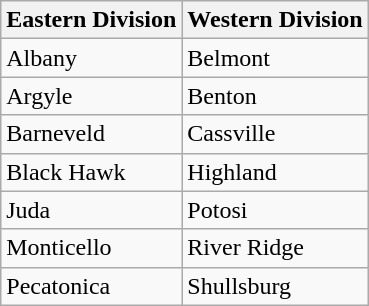<table class="wikitable">
<tr>
<th>Eastern Division</th>
<th>Western Division</th>
</tr>
<tr>
<td>Albany</td>
<td>Belmont</td>
</tr>
<tr>
<td>Argyle</td>
<td>Benton</td>
</tr>
<tr>
<td>Barneveld</td>
<td>Cassville</td>
</tr>
<tr>
<td>Black Hawk</td>
<td>Highland</td>
</tr>
<tr>
<td>Juda</td>
<td>Potosi</td>
</tr>
<tr>
<td>Monticello</td>
<td>River Ridge</td>
</tr>
<tr>
<td>Pecatonica</td>
<td>Shullsburg</td>
</tr>
</table>
